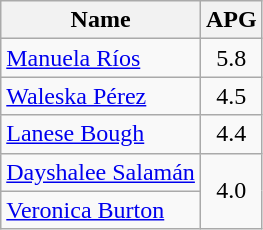<table class=wikitable>
<tr>
<th>Name</th>
<th>APG</th>
</tr>
<tr>
<td> <a href='#'>Manuela Ríos</a></td>
<td align=center>5.8</td>
</tr>
<tr>
<td> <a href='#'>Waleska Pérez</a></td>
<td align=center>4.5</td>
</tr>
<tr>
<td> <a href='#'>Lanese Bough</a></td>
<td align=center>4.4</td>
</tr>
<tr>
<td> <a href='#'>Dayshalee Salamán</a></td>
<td align=center rowspan=2>4.0</td>
</tr>
<tr>
<td> <a href='#'>Veronica Burton</a></td>
</tr>
</table>
